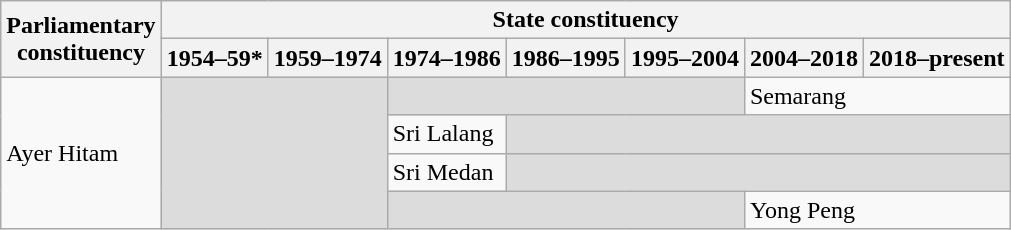<table class="wikitable">
<tr>
<th rowspan="2">Parliamentary<br>constituency</th>
<th colspan="7">State constituency</th>
</tr>
<tr>
<th>1954–59*</th>
<th>1959–1974</th>
<th>1974–1986</th>
<th>1986–1995</th>
<th>1995–2004</th>
<th>2004–2018</th>
<th>2018–present</th>
</tr>
<tr>
<td rowspan="4">Ayer Hitam</td>
<td colspan="2" rowspan="4" bgcolor="dcdcdc"></td>
<td colspan="3" bgcolor="dcdcdc"></td>
<td colspan="2">Semarang</td>
</tr>
<tr>
<td>Sri Lalang</td>
<td colspan="4" bgcolor="dcdcdc"></td>
</tr>
<tr>
<td>Sri Medan</td>
<td colspan="4" bgcolor="dcdcdc"></td>
</tr>
<tr>
<td colspan="3" bgcolor="dcdcdc"></td>
<td colspan="2">Yong Peng</td>
</tr>
</table>
